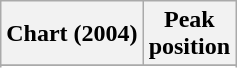<table class="wikitable sortable plainrowheaders" style="text-align:center">
<tr>
<th scope="col">Chart (2004)</th>
<th scope="col">Peak<br>position</th>
</tr>
<tr>
</tr>
<tr>
</tr>
</table>
